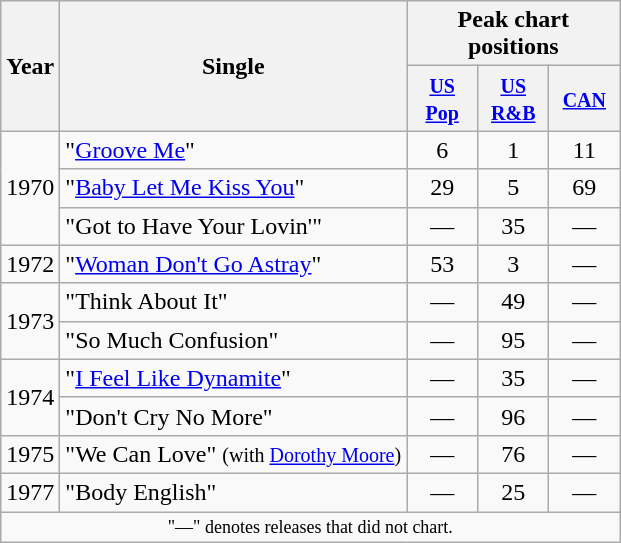<table class="wikitable">
<tr>
<th scope="col" rowspan="2">Year</th>
<th scope="col" rowspan="2">Single</th>
<th scope="col" colspan="3">Peak chart positions</th>
</tr>
<tr>
<th style="width:40px;"><small><a href='#'>US Pop</a></small><br></th>
<th style="width:40px;"><small><a href='#'>US R&B</a></small><br></th>
<th style="width:40px;"><small><a href='#'>CAN</a></small></th>
</tr>
<tr>
<td rowspan="3">1970</td>
<td>"<a href='#'>Groove Me</a>"</td>
<td align=center>6</td>
<td align=center>1</td>
<td align=center>11 </td>
</tr>
<tr>
<td>"<a href='#'>Baby Let Me Kiss You</a>"</td>
<td align=center>29</td>
<td align=center>5</td>
<td align=center>69 </td>
</tr>
<tr>
<td>"Got to Have Your Lovin'"</td>
<td align=center>—</td>
<td align=center>35</td>
<td align=center>—</td>
</tr>
<tr>
<td rowspan="1">1972</td>
<td>"<a href='#'>Woman Don't Go Astray</a>"</td>
<td align=center>53</td>
<td align=center>3</td>
<td align=center>—</td>
</tr>
<tr>
<td rowspan="2">1973</td>
<td>"Think About It"</td>
<td align=center>―</td>
<td align=center>49</td>
<td align=center>—</td>
</tr>
<tr>
<td>"So Much Confusion"</td>
<td align=center>―</td>
<td align=center>95</td>
<td align=center>—</td>
</tr>
<tr>
<td rowspan="2">1974</td>
<td>"<a href='#'>I Feel Like Dynamite</a>"</td>
<td align=center>―</td>
<td align=center>35</td>
<td align=center>—</td>
</tr>
<tr>
<td>"Don't Cry No More"</td>
<td align=center>―</td>
<td align=center>96</td>
<td align=center>—</td>
</tr>
<tr>
<td rowspan="1">1975</td>
<td>"We Can Love" <small>(with <a href='#'>Dorothy Moore</a>)</small></td>
<td align=center>―</td>
<td align=center>76</td>
<td align=center>—</td>
</tr>
<tr>
<td rowspan="1">1977</td>
<td>"Body English"</td>
<td align=center>―</td>
<td align=center>25</td>
<td align=center>—</td>
</tr>
<tr>
<td colspan="6" style="text-align:center; font-size:9pt;">"—" denotes releases that did not chart.</td>
</tr>
</table>
